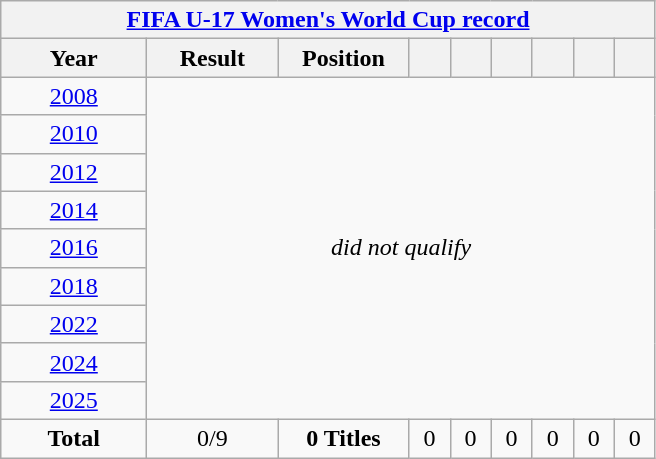<table class="wikitable" style="text-align: center;">
<tr>
<th colspan="9"><a href='#'>FIFA U-17 Women's World Cup record</a></th>
</tr>
<tr>
<th width="90">Year</th>
<th width="80">Result</th>
<th width="80">Position</th>
<th width="20"></th>
<th width="20"></th>
<th width="20"></th>
<th width="20"></th>
<th width="20"></th>
<th width="20"></th>
</tr>
<tr>
<td> <a href='#'>2008</a></td>
<td rowspan=9 colspan=8><em>did not qualify</em></td>
</tr>
<tr>
<td> <a href='#'>2010</a></td>
</tr>
<tr>
<td> <a href='#'>2012</a></td>
</tr>
<tr>
<td> <a href='#'>2014</a></td>
</tr>
<tr>
<td> <a href='#'>2016</a></td>
</tr>
<tr>
<td> <a href='#'>2018</a></td>
</tr>
<tr>
<td> <a href='#'>2022</a></td>
</tr>
<tr>
<td> <a href='#'>2024</a></td>
</tr>
<tr>
<td> <a href='#'>2025</a></td>
</tr>
<tr>
<td><strong>Total</strong></td>
<td>0/9</td>
<td><strong>0 Titles</strong></td>
<td>0</td>
<td>0</td>
<td>0</td>
<td>0</td>
<td>0</td>
<td>0</td>
</tr>
</table>
